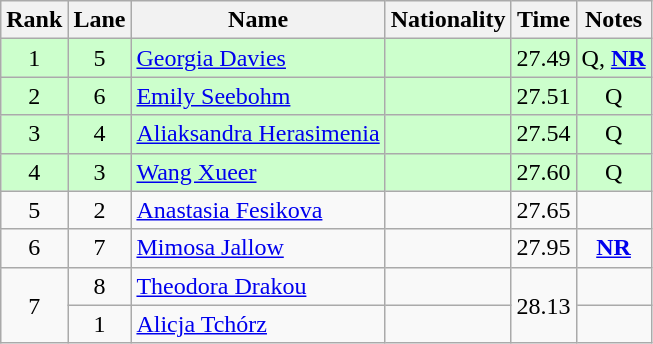<table class="wikitable sortable" style="text-align:center">
<tr>
<th>Rank</th>
<th>Lane</th>
<th>Name</th>
<th>Nationality</th>
<th>Time</th>
<th>Notes</th>
</tr>
<tr bgcolor=ccffcc>
<td>1</td>
<td>5</td>
<td align=left><a href='#'>Georgia Davies</a></td>
<td align=left></td>
<td>27.49</td>
<td>Q, <strong><a href='#'>NR</a></strong></td>
</tr>
<tr bgcolor=ccffcc>
<td>2</td>
<td>6</td>
<td align=left><a href='#'>Emily Seebohm</a></td>
<td align=left></td>
<td>27.51</td>
<td>Q</td>
</tr>
<tr bgcolor=ccffcc>
<td>3</td>
<td>4</td>
<td align=left><a href='#'>Aliaksandra Herasimenia</a></td>
<td align=left></td>
<td>27.54</td>
<td>Q</td>
</tr>
<tr bgcolor=ccffcc>
<td>4</td>
<td>3</td>
<td align=left><a href='#'>Wang Xueer</a></td>
<td align=left></td>
<td>27.60</td>
<td>Q</td>
</tr>
<tr>
<td>5</td>
<td>2</td>
<td align=left><a href='#'>Anastasia Fesikova</a></td>
<td align=left></td>
<td>27.65</td>
<td></td>
</tr>
<tr>
<td>6</td>
<td>7</td>
<td align=left><a href='#'>Mimosa Jallow</a></td>
<td align=left></td>
<td>27.95</td>
<td><strong><a href='#'>NR</a></strong></td>
</tr>
<tr>
<td rowspan=2>7</td>
<td>8</td>
<td align=left><a href='#'>Theodora Drakou</a></td>
<td align=left></td>
<td rowspan=2>28.13</td>
<td></td>
</tr>
<tr>
<td>1</td>
<td align=left><a href='#'>Alicja Tchórz</a></td>
<td align=left></td>
<td></td>
</tr>
</table>
